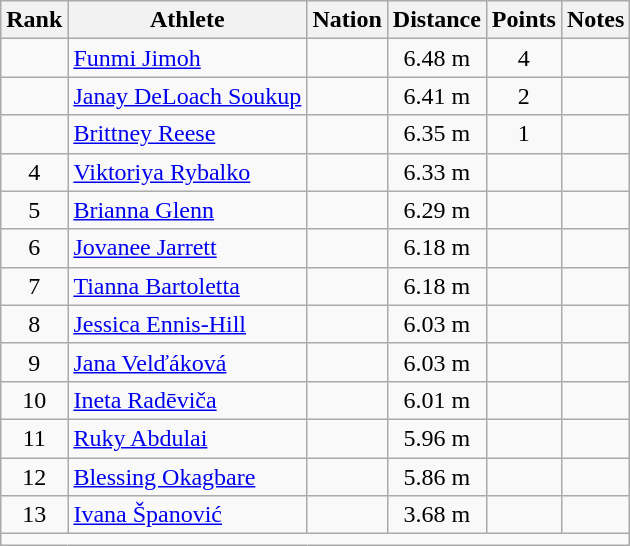<table class="wikitable mw-datatable sortable" style="text-align:center;">
<tr>
<th>Rank</th>
<th>Athlete</th>
<th>Nation</th>
<th>Distance</th>
<th>Points</th>
<th>Notes</th>
</tr>
<tr>
<td></td>
<td align=left><a href='#'>Funmi Jimoh</a></td>
<td align=left></td>
<td>6.48 m </td>
<td>4</td>
<td></td>
</tr>
<tr>
<td></td>
<td align=left><a href='#'>Janay DeLoach Soukup</a></td>
<td align=left></td>
<td>6.41 m </td>
<td>2</td>
<td></td>
</tr>
<tr>
<td></td>
<td align=left><a href='#'>Brittney Reese</a></td>
<td align=left></td>
<td>6.35 m </td>
<td>1</td>
<td></td>
</tr>
<tr>
<td>4</td>
<td align=left><a href='#'>Viktoriya Rybalko</a></td>
<td align=left></td>
<td>6.33 m </td>
<td></td>
<td></td>
</tr>
<tr>
<td>5</td>
<td align=left><a href='#'>Brianna Glenn</a></td>
<td align=left></td>
<td>6.29 m </td>
<td></td>
<td></td>
</tr>
<tr>
<td>6</td>
<td align=left><a href='#'>Jovanee Jarrett</a></td>
<td align=left></td>
<td>6.18 m </td>
<td></td>
<td></td>
</tr>
<tr>
<td>7</td>
<td align=left><a href='#'>Tianna Bartoletta</a></td>
<td align=left></td>
<td>6.18 m </td>
<td></td>
<td></td>
</tr>
<tr>
<td>8</td>
<td align=left><a href='#'>Jessica Ennis-Hill</a></td>
<td align=left></td>
<td>6.03 m </td>
<td></td>
<td></td>
</tr>
<tr>
<td>9</td>
<td align=left><a href='#'>Jana Velďáková</a></td>
<td align=left></td>
<td>6.03 m </td>
<td></td>
<td></td>
</tr>
<tr>
<td>10</td>
<td align=left><a href='#'>Ineta Radēviča</a></td>
<td align=left></td>
<td>6.01 m </td>
<td></td>
<td></td>
</tr>
<tr>
<td>11</td>
<td align=left><a href='#'>Ruky Abdulai</a></td>
<td align=left></td>
<td>5.96 m </td>
<td></td>
<td></td>
</tr>
<tr>
<td>12</td>
<td align=left><a href='#'>Blessing Okagbare</a></td>
<td align=left></td>
<td>5.86 m </td>
<td></td>
<td></td>
</tr>
<tr>
<td>13</td>
<td align=left><a href='#'>Ivana Španović</a></td>
<td align=left></td>
<td>3.68 m </td>
<td></td>
<td></td>
</tr>
<tr class="sortbottom">
<td colspan=6></td>
</tr>
</table>
